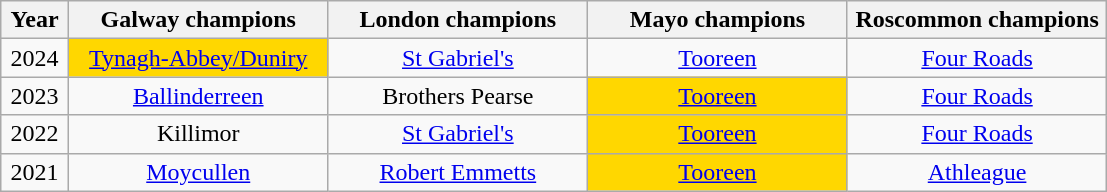<table class="wikitable sortable" style="text-align:center">
<tr>
<th width="6%"><strong>Year</strong></th>
<th width="23%">Galway champions</th>
<th width="23%">London champions</th>
<th width="23%">Mayo champions</th>
<th width="23%">Roscommon champions</th>
</tr>
<tr>
<td>2024</td>
<td bgcolor=gold><a href='#'>Tynagh-Abbey/Duniry</a></td>
<td><a href='#'>St Gabriel's</a></td>
<td><a href='#'>Tooreen</a></td>
<td><a href='#'>Four Roads</a></td>
</tr>
<tr>
<td>2023</td>
<td><a href='#'>Ballinderreen</a></td>
<td>Brothers Pearse</td>
<td bgcolor=gold><a href='#'>Tooreen</a></td>
<td><a href='#'>Four Roads</a></td>
</tr>
<tr>
<td>2022</td>
<td>Killimor</td>
<td><a href='#'>St Gabriel's</a></td>
<td bgcolor=gold><a href='#'>Tooreen</a></td>
<td><a href='#'>Four Roads</a></td>
</tr>
<tr>
<td>2021</td>
<td><a href='#'>Moycullen</a></td>
<td><a href='#'>Robert Emmetts</a></td>
<td bgcolor=gold><a href='#'>Tooreen</a></td>
<td><a href='#'>Athleague</a></td>
</tr>
</table>
